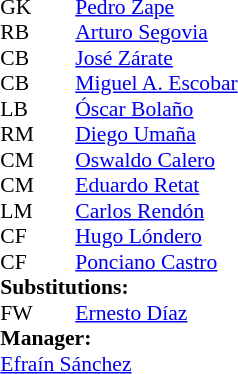<table style="font-size:90%; margin:0.2em auto;" cellspacing="0" cellpadding="0">
<tr>
<th width="25"></th>
<th width="25"></th>
</tr>
<tr>
<td>GK</td>
<td></td>
<td><a href='#'>Pedro Zape</a></td>
</tr>
<tr>
<td>RB</td>
<td></td>
<td><a href='#'>Arturo Segovia</a></td>
</tr>
<tr>
<td>CB</td>
<td></td>
<td><a href='#'>José Zárate</a></td>
</tr>
<tr>
<td>CB</td>
<td></td>
<td><a href='#'>Miguel A. Escobar</a></td>
</tr>
<tr>
<td>LB</td>
<td></td>
<td><a href='#'>Óscar Bolaño</a></td>
</tr>
<tr>
<td>RM</td>
<td></td>
<td><a href='#'>Diego Umaña</a></td>
</tr>
<tr>
<td>CM</td>
<td></td>
<td><a href='#'>Oswaldo Calero</a></td>
</tr>
<tr>
<td>CM</td>
<td></td>
<td><a href='#'>Eduardo Retat</a></td>
</tr>
<tr>
<td>LM</td>
<td></td>
<td><a href='#'>Carlos Rendón</a></td>
<td></td>
<td></td>
</tr>
<tr>
<td>CF</td>
<td></td>
<td><a href='#'>Hugo Lóndero</a></td>
</tr>
<tr>
<td>CF</td>
<td></td>
<td><a href='#'>Ponciano Castro</a></td>
</tr>
<tr>
<td colspan=3><strong>Substitutions:</strong></td>
</tr>
<tr>
<td>FW</td>
<td></td>
<td><a href='#'>Ernesto Díaz</a></td>
<td></td>
<td></td>
</tr>
<tr>
<td colspan=3><strong>Manager:</strong></td>
</tr>
<tr>
<td colspan=4><a href='#'>Efraín Sánchez</a></td>
</tr>
</table>
